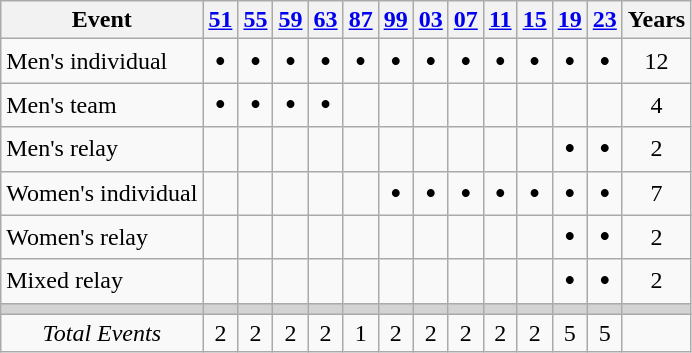<table class="wikitable" style="text-align:center">
<tr>
<th>Event</th>
<th><a href='#'>51</a></th>
<th><a href='#'>55</a></th>
<th><a href='#'>59</a></th>
<th><a href='#'>63</a></th>
<th><a href='#'>87</a></th>
<th><a href='#'>99</a></th>
<th><a href='#'>03</a></th>
<th><a href='#'>07</a></th>
<th><a href='#'>11</a></th>
<th><a href='#'>15</a></th>
<th><a href='#'>19</a></th>
<th><a href='#'>23</a></th>
<th>Years</th>
</tr>
<tr>
<td align=left>Men's individual</td>
<td><big><strong>•</strong></big></td>
<td><big><strong>•</strong></big></td>
<td><big><strong>•</strong></big></td>
<td><big><strong>•</strong></big></td>
<td><big><strong>•</strong></big></td>
<td><big><strong>•</strong></big></td>
<td><big><strong>•</strong></big></td>
<td><big><strong>•</strong></big></td>
<td><big><strong>•</strong></big></td>
<td><big><strong>•</strong></big></td>
<td><big><strong>•</strong></big></td>
<td><big><strong>•</strong></big></td>
<td>12</td>
</tr>
<tr>
<td align=left>Men's team</td>
<td><big><strong>•</strong></big></td>
<td><big><strong>•</strong></big></td>
<td><big><strong>•</strong></big></td>
<td><big><strong>•</strong></big></td>
<td></td>
<td></td>
<td></td>
<td></td>
<td></td>
<td></td>
<td></td>
<td></td>
<td>4</td>
</tr>
<tr>
<td align=left>Men's relay</td>
<td></td>
<td></td>
<td></td>
<td></td>
<td></td>
<td></td>
<td></td>
<td></td>
<td></td>
<td></td>
<td><big><strong>•</strong></big></td>
<td><big><strong>•</strong></big></td>
<td>2</td>
</tr>
<tr>
<td align=left>Women's individual</td>
<td></td>
<td></td>
<td></td>
<td></td>
<td></td>
<td><big><strong>•</strong></big></td>
<td><big><strong>•</strong></big></td>
<td><big><strong>•</strong></big></td>
<td><big><strong>•</strong></big></td>
<td><big><strong>•</strong></big></td>
<td><big><strong>•</strong></big></td>
<td><big><strong>•</strong></big></td>
<td>7</td>
</tr>
<tr>
<td align=left>Women's relay</td>
<td></td>
<td></td>
<td></td>
<td></td>
<td></td>
<td></td>
<td></td>
<td></td>
<td></td>
<td></td>
<td><big><strong>•</strong></big></td>
<td><big><strong>•</strong></big></td>
<td>2</td>
</tr>
<tr>
<td align=left>Mixed relay</td>
<td></td>
<td></td>
<td></td>
<td></td>
<td></td>
<td></td>
<td></td>
<td></td>
<td></td>
<td></td>
<td><big><strong>•</strong></big></td>
<td><big><strong>•</strong></big></td>
<td>2</td>
</tr>
<tr bgcolor=lightgray>
<td></td>
<td></td>
<td></td>
<td></td>
<td></td>
<td></td>
<td></td>
<td></td>
<td></td>
<td></td>
<td></td>
<td></td>
<td></td>
<td></td>
</tr>
<tr>
<td><em>Total Events</em></td>
<td>2</td>
<td>2</td>
<td>2</td>
<td>2</td>
<td>1</td>
<td>2</td>
<td>2</td>
<td>2</td>
<td>2</td>
<td>2</td>
<td>5</td>
<td>5</td>
</tr>
</table>
